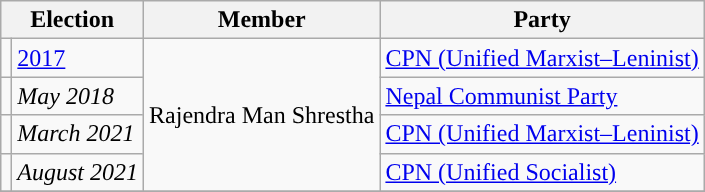<table class="wikitable">
<tr>
<th colspan="2">Election</th>
<th>Member</th>
<th>Party</th>
</tr>
<tr>
<td style="background-color:"></td>
<td><a href='#'>2017</a></td>
<td rowspan="4">Rajendra Man Shrestha</td>
<td><a href='#'>CPN (Unified Marxist–Leninist)</a></td>
</tr>
<tr>
<td style="background-color:"></td>
<td><em>May 2018</em></td>
<td><a href='#'>Nepal Communist Party</a></td>
</tr>
<tr>
<td style="background-color:"></td>
<td><em>March 2021</em></td>
<td><a href='#'>CPN (Unified Marxist–Leninist)</a></td>
</tr>
<tr>
<td style="background-color:"></td>
<td><em>August 2021</em></td>
<td><a href='#'>CPN (Unified Socialist)</a></td>
</tr>
<tr>
</tr>
</table>
